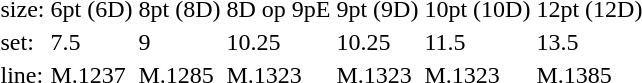<table style="margin-left:40px;">
<tr>
<td>size:</td>
<td>6pt (6D)</td>
<td>8pt (8D)</td>
<td>8D op 9pE</td>
<td>9pt (9D)</td>
<td>10pt (10D)</td>
<td>12pt (12D)</td>
</tr>
<tr>
<td>set:</td>
<td>7.5</td>
<td>9</td>
<td>10.25</td>
<td>10.25</td>
<td>11.5</td>
<td>13.5</td>
</tr>
<tr>
<td>line:</td>
<td>M.1237</td>
<td>M.1285</td>
<td>M.1323</td>
<td>M.1323</td>
<td>M.1323</td>
<td>M.1385</td>
</tr>
</table>
